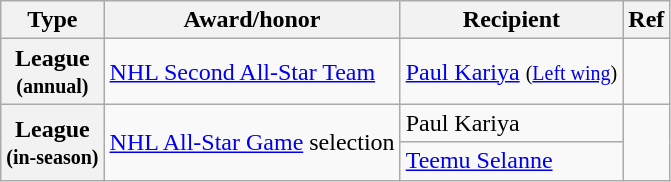<table class="wikitable">
<tr>
<th scope="col">Type</th>
<th scope="col">Award/honor</th>
<th scope="col">Recipient</th>
<th scope="col">Ref</th>
</tr>
<tr>
<th scope="row">League<br><small>(annual)</small></th>
<td><a href='#'>NHL Second All-Star Team</a></td>
<td><a href='#'>Paul Kariya</a> <small>(<a href='#'>Left wing</a>)</small></td>
<td></td>
</tr>
<tr>
<th scope="row" rowspan="2">League<br><small>(in-season)</small></th>
<td rowspan="2"><a href='#'>NHL All-Star Game</a> selection</td>
<td>Paul Kariya</td>
<td rowspan="2"></td>
</tr>
<tr>
<td><a href='#'>Teemu Selanne</a></td>
</tr>
</table>
